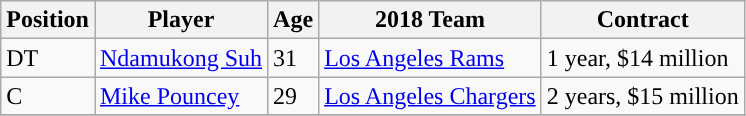<table class="wikitable">
<tr>
<th>Position</th>
<th>Player</th>
<th>Age</th>
<th>2018 Team</th>
<th>Contract</th>
</tr>
<tr>
<td>DT</td>
<td><a href='#'>Ndamukong Suh</a></td>
<td>31</td>
<td><a href='#'>Los Angeles Rams</a></td>
<td>1 year, $14 million</td>
</tr>
<tr>
<td>C</td>
<td><a href='#'>Mike Pouncey</a></td>
<td>29</td>
<td><a href='#'>Los Angeles Chargers</a></td>
<td>2 years, $15 million</td>
</tr>
<tr>
</tr>
</table>
